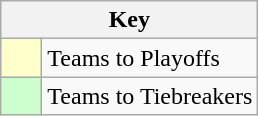<table class="wikitable" style="text-align: center;">
<tr>
<th colspan=2>Key</th>
</tr>
<tr>
<td style="background:#ffffcc; width:20px;"></td>
<td align=left>Teams to Playoffs</td>
</tr>
<tr>
<td style="background:#ccffcc; width:20px;"></td>
<td align=left>Teams to Tiebreakers</td>
</tr>
</table>
